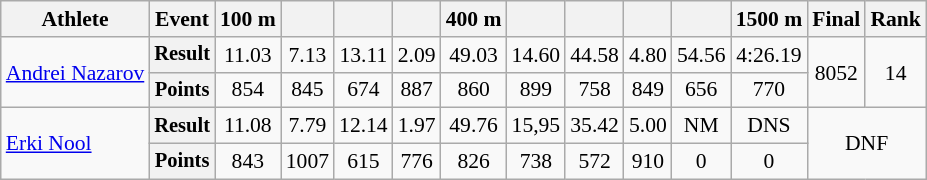<table class="wikitable" style="font-size:90%">
<tr>
<th>Athlete</th>
<th>Event</th>
<th>100 m</th>
<th></th>
<th></th>
<th></th>
<th>400 m</th>
<th></th>
<th></th>
<th></th>
<th></th>
<th>1500 m</th>
<th>Final</th>
<th>Rank</th>
</tr>
<tr align=center>
<td rowspan=2 align=left><a href='#'>Andrei Nazarov</a></td>
<th style="font-size:95%">Result</th>
<td>11.03</td>
<td>7.13</td>
<td>13.11</td>
<td>2.09</td>
<td>49.03</td>
<td>14.60</td>
<td>44.58</td>
<td>4.80</td>
<td>54.56</td>
<td>4:26.19</td>
<td rowspan=2>8052</td>
<td rowspan=2>14</td>
</tr>
<tr align=center>
<th style="font-size:95%">Points</th>
<td>854</td>
<td>845</td>
<td>674</td>
<td>887</td>
<td>860</td>
<td>899</td>
<td>758</td>
<td>849</td>
<td>656</td>
<td>770</td>
</tr>
<tr align=center>
<td rowspan=2 align=left><a href='#'>Erki Nool</a></td>
<th style="font-size:95%">Result</th>
<td>11.08</td>
<td>7.79</td>
<td>12.14</td>
<td>1.97</td>
<td>49.76</td>
<td>15,95</td>
<td>35.42</td>
<td>5.00</td>
<td>NM</td>
<td>DNS</td>
<td rowspan=2 colspan=2>DNF</td>
</tr>
<tr align=center>
<th style="font-size:95%">Points</th>
<td>843</td>
<td>1007</td>
<td>615</td>
<td>776</td>
<td>826</td>
<td>738</td>
<td>572</td>
<td>910</td>
<td>0</td>
<td>0</td>
</tr>
</table>
